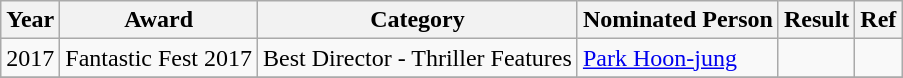<table class="wikitable">
<tr>
<th>Year</th>
<th>Award</th>
<th>Category</th>
<th>Nominated Person</th>
<th>Result</th>
<th>Ref</th>
</tr>
<tr>
<td rowspan=1>2017</td>
<td rowspan=1>Fantastic Fest 2017</td>
<td>Best Director - Thriller Features</td>
<td><a href='#'>Park Hoon-jung</a></td>
<td></td>
<td></td>
</tr>
<tr>
</tr>
</table>
